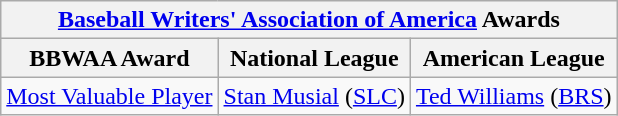<table class="wikitable">
<tr>
<th colspan="3"><a href='#'>Baseball Writers' Association of America</a> Awards</th>
</tr>
<tr>
<th>BBWAA Award</th>
<th>National League</th>
<th>American League</th>
</tr>
<tr>
<td><a href='#'>Most Valuable Player</a></td>
<td><a href='#'>Stan Musial</a> (<a href='#'>SLC</a>)</td>
<td><a href='#'>Ted Williams</a> (<a href='#'>BRS</a>)</td>
</tr>
</table>
